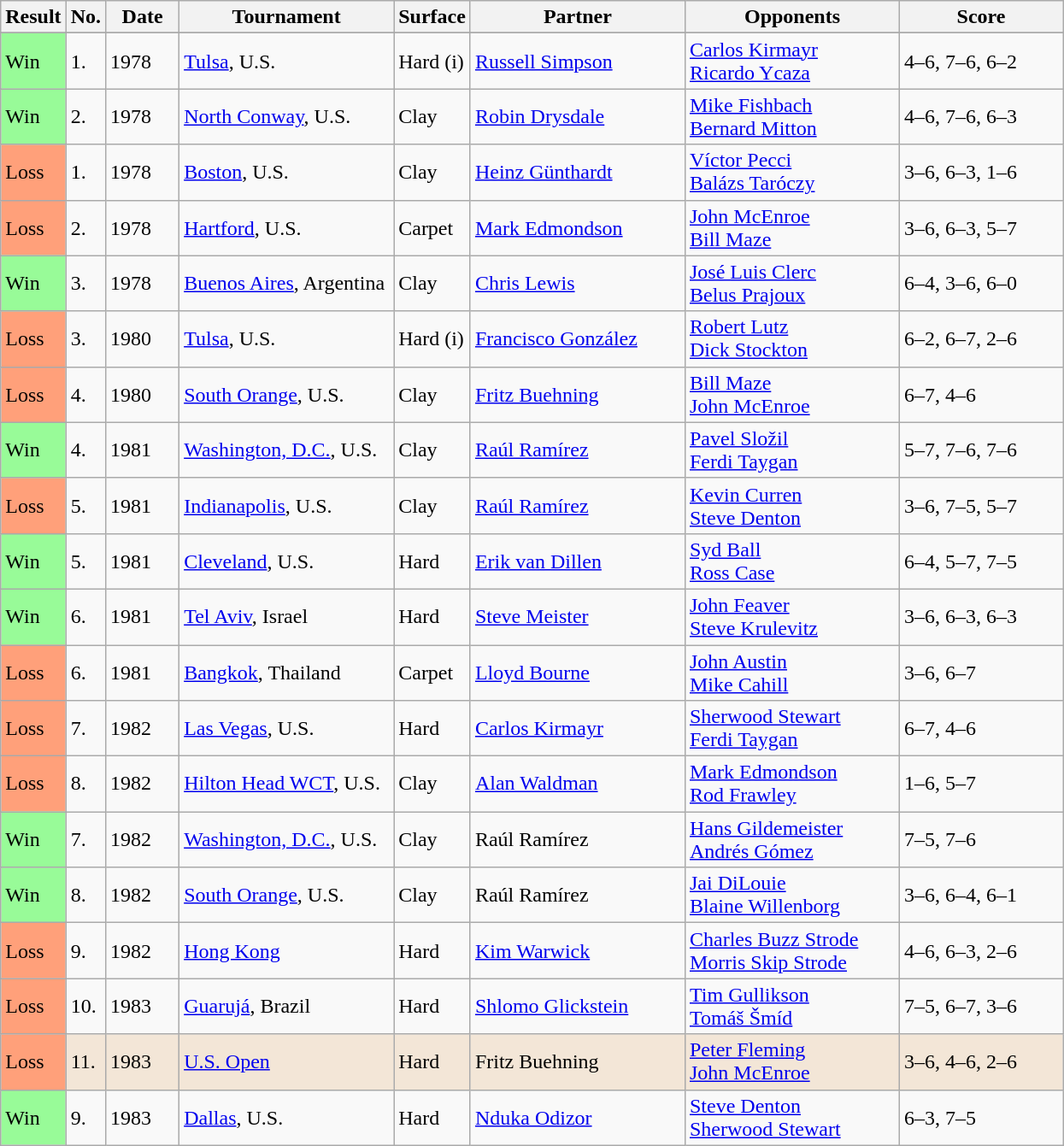<table class="sortable wikitable">
<tr>
<th style="width:40px">Result</th>
<th width=20>No.</th>
<th width=50>Date</th>
<th style="width:160px">Tournament</th>
<th width=6>Surface</th>
<th style="width:160px">Partner</th>
<th style="width:160px">Opponents</th>
<th style="width:120px" class="unsortable">Score</th>
</tr>
<tr>
</tr>
<tr>
<td style="background:#98fb98;">Win</td>
<td>1.</td>
<td>1978</td>
<td><a href='#'>Tulsa</a>, U.S.</td>
<td>Hard (i)</td>
<td> <a href='#'>Russell Simpson</a></td>
<td> <a href='#'>Carlos Kirmayr</a> <br>  <a href='#'>Ricardo Ycaza</a></td>
<td>4–6, 7–6, 6–2</td>
</tr>
<tr>
<td style="background:#98fb98;">Win</td>
<td>2.</td>
<td>1978</td>
<td><a href='#'>North Conway</a>, U.S.</td>
<td>Clay</td>
<td> <a href='#'>Robin Drysdale</a></td>
<td> <a href='#'>Mike Fishbach</a> <br>  <a href='#'>Bernard Mitton</a></td>
<td>4–6, 7–6, 6–3</td>
</tr>
<tr>
<td style="background:#ffa07a;">Loss</td>
<td>1.</td>
<td>1978</td>
<td><a href='#'>Boston</a>, U.S.</td>
<td>Clay</td>
<td> <a href='#'>Heinz Günthardt</a></td>
<td> <a href='#'>Víctor Pecci</a> <br>  <a href='#'>Balázs Taróczy</a></td>
<td>3–6, 6–3, 1–6</td>
</tr>
<tr>
<td style="background:#ffa07a;">Loss</td>
<td>2.</td>
<td>1978</td>
<td><a href='#'>Hartford</a>, U.S.</td>
<td>Carpet</td>
<td> <a href='#'>Mark Edmondson</a></td>
<td> <a href='#'>John McEnroe</a> <br>  <a href='#'>Bill Maze</a></td>
<td>3–6, 6–3, 5–7</td>
</tr>
<tr>
<td style="background:#98fb98;">Win</td>
<td>3.</td>
<td>1978</td>
<td><a href='#'>Buenos Aires</a>, Argentina</td>
<td>Clay</td>
<td> <a href='#'>Chris Lewis</a></td>
<td> <a href='#'>José Luis Clerc</a> <br>  <a href='#'>Belus Prajoux</a></td>
<td>6–4, 3–6, 6–0</td>
</tr>
<tr>
<td style="background:#ffa07a;">Loss</td>
<td>3.</td>
<td>1980</td>
<td><a href='#'>Tulsa</a>, U.S.</td>
<td>Hard (i)</td>
<td> <a href='#'>Francisco González</a></td>
<td> <a href='#'>Robert Lutz</a> <br>  <a href='#'>Dick Stockton</a></td>
<td>6–2, 6–7, 2–6</td>
</tr>
<tr>
<td style="background:#ffa07a;">Loss</td>
<td>4.</td>
<td>1980</td>
<td><a href='#'>South Orange</a>, U.S.</td>
<td>Clay</td>
<td> <a href='#'>Fritz Buehning</a></td>
<td> <a href='#'>Bill Maze</a> <br>  <a href='#'>John McEnroe</a></td>
<td>6–7, 4–6</td>
</tr>
<tr>
<td style="background:#98fb98;">Win</td>
<td>4.</td>
<td>1981</td>
<td><a href='#'>Washington, D.C.</a>, U.S.</td>
<td>Clay</td>
<td> <a href='#'>Raúl Ramírez</a></td>
<td> <a href='#'>Pavel Složil</a> <br>  <a href='#'>Ferdi Taygan</a></td>
<td>5–7, 7–6, 7–6</td>
</tr>
<tr>
<td style="background:#ffa07a;">Loss</td>
<td>5.</td>
<td>1981</td>
<td><a href='#'>Indianapolis</a>, U.S.</td>
<td>Clay</td>
<td> <a href='#'>Raúl Ramírez</a></td>
<td> <a href='#'>Kevin Curren</a> <br>  <a href='#'>Steve Denton</a></td>
<td>3–6, 7–5, 5–7</td>
</tr>
<tr>
<td style="background:#98fb98;">Win</td>
<td>5.</td>
<td>1981</td>
<td><a href='#'>Cleveland</a>, U.S.</td>
<td>Hard</td>
<td> <a href='#'>Erik van Dillen</a></td>
<td> <a href='#'>Syd Ball</a> <br>  <a href='#'>Ross Case</a></td>
<td>6–4, 5–7, 7–5</td>
</tr>
<tr>
<td style="background:#98fb98;">Win</td>
<td>6.</td>
<td>1981</td>
<td><a href='#'>Tel Aviv</a>, Israel</td>
<td>Hard</td>
<td> <a href='#'>Steve Meister</a></td>
<td> <a href='#'>John Feaver</a> <br>  <a href='#'>Steve Krulevitz</a></td>
<td>3–6, 6–3, 6–3</td>
</tr>
<tr>
<td style="background:#ffa07a;">Loss</td>
<td>6.</td>
<td>1981</td>
<td><a href='#'>Bangkok</a>, Thailand</td>
<td>Carpet</td>
<td> <a href='#'>Lloyd Bourne</a></td>
<td> <a href='#'>John Austin</a> <br>  <a href='#'>Mike Cahill</a></td>
<td>3–6, 6–7</td>
</tr>
<tr>
<td style="background:#ffa07a;">Loss</td>
<td>7.</td>
<td>1982</td>
<td><a href='#'>Las Vegas</a>, U.S.</td>
<td>Hard</td>
<td> <a href='#'>Carlos Kirmayr</a></td>
<td> <a href='#'>Sherwood Stewart</a> <br>  <a href='#'>Ferdi Taygan</a></td>
<td>6–7, 4–6</td>
</tr>
<tr>
<td style="background:#ffa07a;">Loss</td>
<td>8.</td>
<td>1982</td>
<td><a href='#'>Hilton Head WCT</a>, U.S.</td>
<td>Clay</td>
<td> <a href='#'>Alan Waldman</a></td>
<td> <a href='#'>Mark Edmondson</a> <br>  <a href='#'>Rod Frawley</a></td>
<td>1–6, 5–7</td>
</tr>
<tr>
<td style="background:#98fb98;">Win</td>
<td>7.</td>
<td>1982</td>
<td><a href='#'>Washington, D.C.</a>, U.S.</td>
<td>Clay</td>
<td> Raúl Ramírez</td>
<td> <a href='#'>Hans Gildemeister</a> <br>  <a href='#'>Andrés Gómez</a></td>
<td>7–5, 7–6</td>
</tr>
<tr>
<td style="background:#98fb98;">Win</td>
<td>8.</td>
<td>1982</td>
<td><a href='#'>South Orange</a>, U.S.</td>
<td>Clay</td>
<td> Raúl Ramírez</td>
<td> <a href='#'>Jai DiLouie</a> <br>  <a href='#'>Blaine Willenborg</a></td>
<td>3–6, 6–4, 6–1</td>
</tr>
<tr>
<td style="background:#ffa07a;">Loss</td>
<td>9.</td>
<td>1982</td>
<td><a href='#'>Hong Kong</a></td>
<td>Hard</td>
<td> <a href='#'>Kim Warwick</a></td>
<td> <a href='#'>Charles Buzz Strode</a> <br>  <a href='#'>Morris Skip Strode</a></td>
<td>4–6, 6–3, 2–6</td>
</tr>
<tr>
<td style="background:#ffa07a;">Loss</td>
<td>10.</td>
<td>1983</td>
<td><a href='#'>Guarujá</a>, Brazil</td>
<td>Hard</td>
<td> <a href='#'>Shlomo Glickstein</a></td>
<td> <a href='#'>Tim Gullikson</a> <br>  <a href='#'>Tomáš Šmíd</a></td>
<td>7–5, 6–7, 3–6</td>
</tr>
<tr style="background:#f3e6d7;">
<td style="background:#ffa07a;">Loss</td>
<td>11.</td>
<td>1983</td>
<td><a href='#'>U.S. Open</a></td>
<td>Hard</td>
<td> Fritz Buehning</td>
<td> <a href='#'>Peter Fleming</a> <br>  <a href='#'>John McEnroe</a></td>
<td>3–6, 4–6, 2–6</td>
</tr>
<tr>
<td style="background:#98fb98;">Win</td>
<td>9.</td>
<td>1983</td>
<td><a href='#'>Dallas</a>, U.S.</td>
<td>Hard</td>
<td> <a href='#'>Nduka Odizor</a></td>
<td> <a href='#'>Steve Denton</a> <br>  <a href='#'>Sherwood Stewart</a></td>
<td>6–3, 7–5</td>
</tr>
</table>
